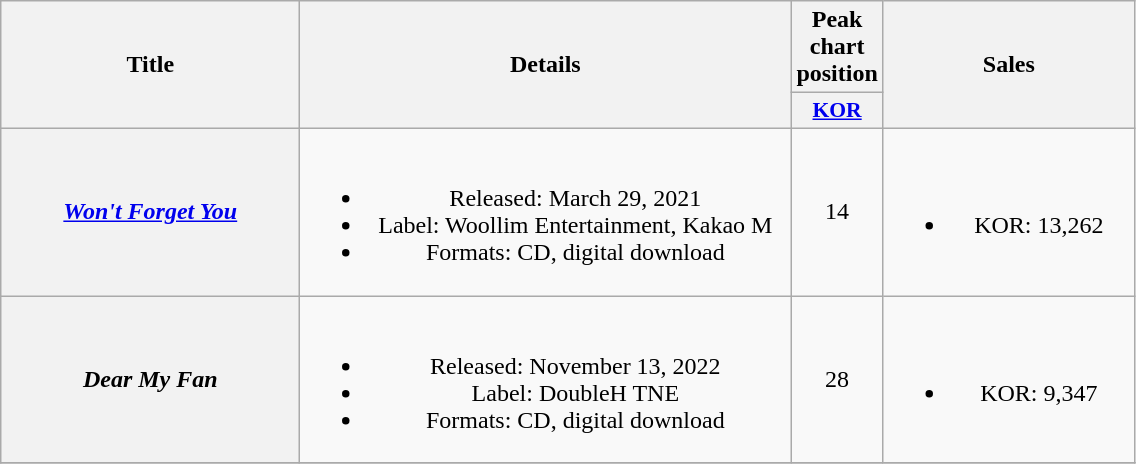<table class="wikitable plainrowheaders" style="text-align:center;">
<tr>
<th scope="col" rowspan="2" style="width:12em;">Title</th>
<th scope="col" rowspan="2" style="width:20em;">Details</th>
<th scope="col" colspan="1">Peak chart position</th>
<th scope="col" rowspan="2" style="width:10em;">Sales</th>
</tr>
<tr>
<th scope="col" style="width:3em;font-size:90%"><a href='#'>KOR</a><br></th>
</tr>
<tr>
<th scope="row"><em><a href='#'>Won't Forget You</a></em></th>
<td><br><ul><li>Released: March 29, 2021</li><li>Label: Woollim Entertainment, Kakao M</li><li>Formats: CD, digital download</li></ul></td>
<td>14</td>
<td><br><ul><li>KOR: 13,262</li></ul></td>
</tr>
<tr>
<th scope="row"><em>Dear My Fan</em></th>
<td><br><ul><li>Released: November 13, 2022</li><li>Label: DoubleH TNE</li><li>Formats: CD, digital download</li></ul></td>
<td>28</td>
<td><br><ul><li>KOR: 9,347</li></ul></td>
</tr>
<tr>
</tr>
</table>
